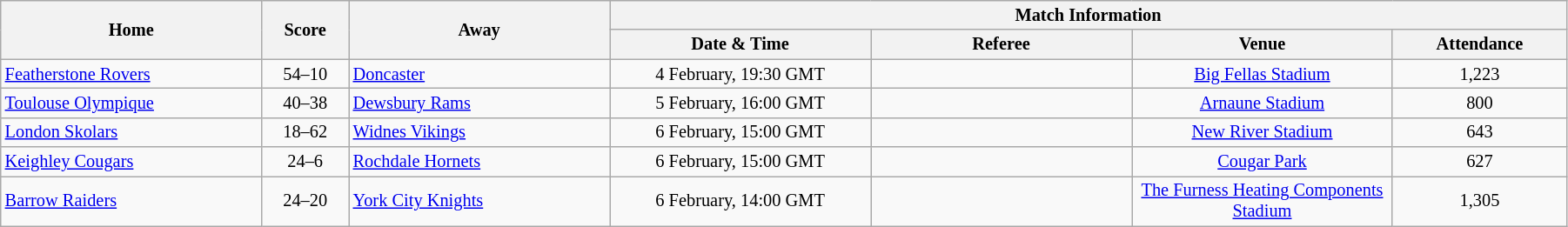<table class="wikitable" style="text-align: center; font-size:85%;"  cellpadding=3 cellspacing=0 width=95%>
<tr>
<th rowspan=2 width=15%>Home</th>
<th rowspan=2 width=5%>Score</th>
<th rowspan=2 width=15%>Away</th>
<th colspan=4>Match Information</th>
</tr>
<tr>
<th width=15%>Date & Time</th>
<th width=15%>Referee</th>
<th width=15%>Venue</th>
<th width=10%>Attendance</th>
</tr>
<tr>
<td align=left> <a href='#'>Featherstone Rovers</a></td>
<td>54–10</td>
<td align=left> <a href='#'>Doncaster</a></td>
<td>4 February, 19:30 GMT</td>
<td></td>
<td><a href='#'>Big Fellas Stadium</a></td>
<td>1,223</td>
</tr>
<tr>
<td align=left> <a href='#'>Toulouse Olympique</a></td>
<td>40–38</td>
<td align=left> <a href='#'>Dewsbury Rams</a></td>
<td>5 February, 16:00 GMT</td>
<td></td>
<td><a href='#'>Arnaune Stadium</a></td>
<td>800</td>
</tr>
<tr>
<td align=left> <a href='#'>London Skolars</a></td>
<td>18–62</td>
<td align=left><a href='#'>Widnes Vikings</a></td>
<td>6 February, 15:00 GMT</td>
<td></td>
<td><a href='#'>New River Stadium</a></td>
<td>643</td>
</tr>
<tr>
<td align=left> <a href='#'>Keighley Cougars</a></td>
<td>24–6</td>
<td align=left> <a href='#'>Rochdale Hornets</a></td>
<td>6 February, 15:00 GMT</td>
<td></td>
<td><a href='#'>Cougar Park</a></td>
<td>627</td>
</tr>
<tr>
<td align=left> <a href='#'>Barrow Raiders</a></td>
<td>24–20</td>
<td align=left> <a href='#'>York City Knights</a></td>
<td>6 February, 14:00 GMT</td>
<td></td>
<td><a href='#'>The Furness Heating Components Stadium</a></td>
<td>1,305</td>
</tr>
</table>
